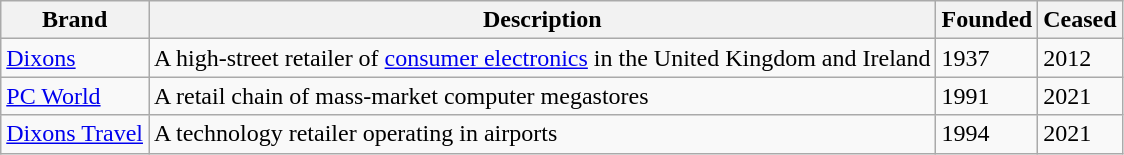<table class="wikitable">
<tr>
<th>Brand</th>
<th>Description</th>
<th>Founded</th>
<th>Ceased</th>
</tr>
<tr>
<td><a href='#'>Dixons</a></td>
<td>A high-street retailer of <a href='#'>consumer electronics</a> in the United Kingdom and Ireland</td>
<td>1937</td>
<td>2012</td>
</tr>
<tr>
<td><a href='#'>PC World</a></td>
<td>A retail chain of mass-market computer megastores</td>
<td>1991</td>
<td>2021</td>
</tr>
<tr>
<td><a href='#'>Dixons Travel</a></td>
<td>A technology retailer operating in airports</td>
<td>1994</td>
<td>2021</td>
</tr>
</table>
